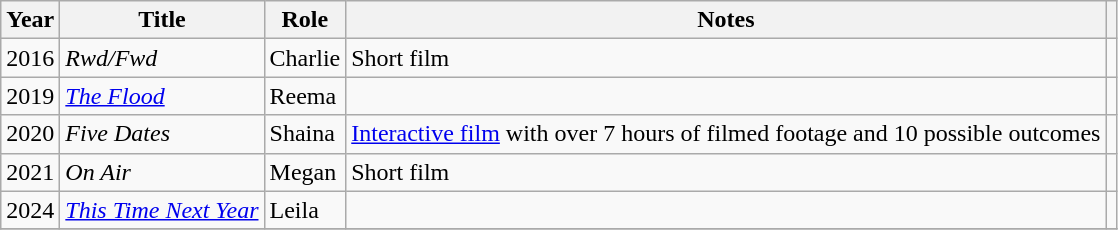<table class="wikitable sortable">
<tr>
<th>Year</th>
<th>Title</th>
<th>Role</th>
<th class="unsortable">Notes</th>
<th class="unsortable"></th>
</tr>
<tr>
<td>2016</td>
<td><em>Rwd/Fwd</em></td>
<td>Charlie</td>
<td>Short film</td>
<td style = "text-align: center;"></td>
</tr>
<tr>
<td>2019</td>
<td><em><a href='#'>The Flood</a></em></td>
<td>Reema</td>
<td></td>
<td style = "text-align: center;"></td>
</tr>
<tr>
<td>2020</td>
<td><em>Five Dates</em></td>
<td>Shaina</td>
<td><a href='#'>Interactive film</a> with over 7 hours of filmed footage and 10 possible outcomes</td>
<td style = "text-align: center;"></td>
</tr>
<tr>
<td>2021</td>
<td><em>On Air</em></td>
<td>Megan</td>
<td>Short film</td>
<td style = "text-align: center;"></td>
</tr>
<tr>
<td>2024</td>
<td><em><a href='#'>This Time Next Year</a></em></td>
<td>Leila</td>
<td></td>
<td></td>
</tr>
<tr>
</tr>
</table>
